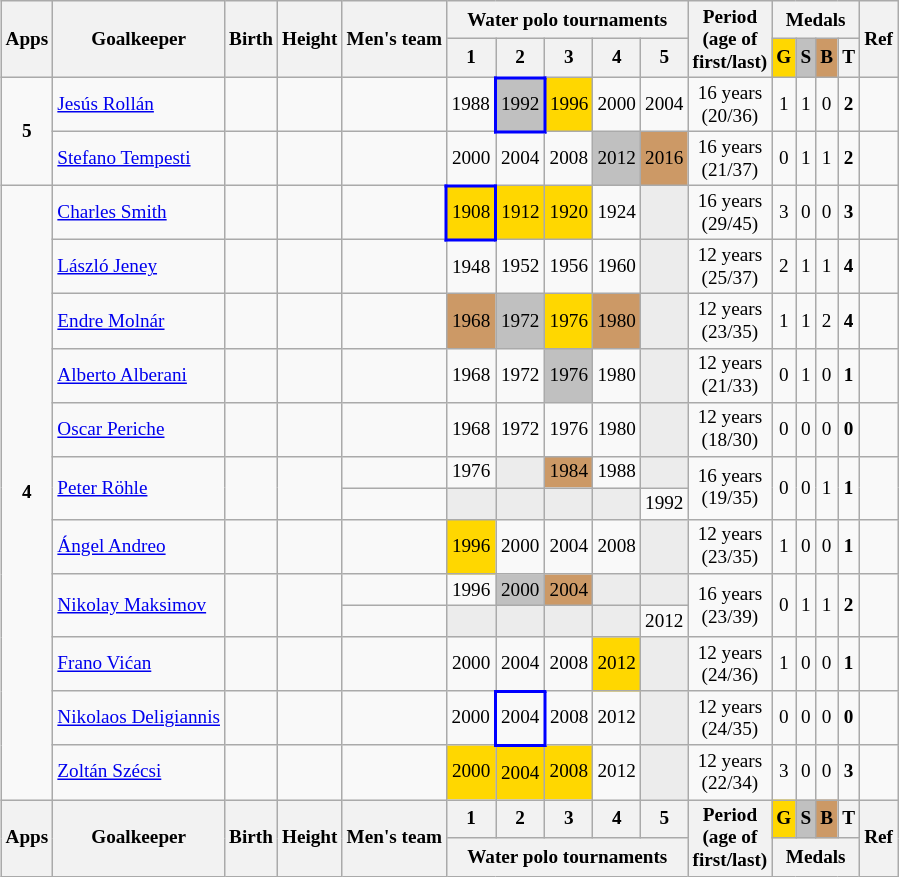<table class="wikitable sortable" style="text-align: center; font-size: 80%; margin-left: 1em;">
<tr>
<th rowspan="2">Apps</th>
<th rowspan="2">Goalkeeper</th>
<th rowspan="2">Birth</th>
<th rowspan="2">Height</th>
<th rowspan="2">Men's team</th>
<th colspan="5">Water polo tournaments</th>
<th rowspan="2">Period<br>(age of<br>first/last)</th>
<th colspan="4">Medals</th>
<th rowspan="2" class="unsortable">Ref</th>
</tr>
<tr>
<th>1</th>
<th class="unsortable">2</th>
<th class="unsortable">3</th>
<th class="unsortable">4</th>
<th class="unsortable">5</th>
<th style="background-color: gold;">G</th>
<th style="background-color: silver;">S</th>
<th style="background-color: #cc9966;">B</th>
<th>T</th>
</tr>
<tr>
<td rowspan="2"><strong>5</strong></td>
<td style="text-align: left;" data-sort-value="Rollán, Jesús"><a href='#'>Jesús Rollán</a></td>
<td></td>
<td></td>
<td style="text-align: left;"></td>
<td>1988</td>
<td style="border: 2px solid blue; background-color: silver;">1992</td>
<td style="background-color: gold;">1996</td>
<td>2000</td>
<td>2004</td>
<td>16 years<br>(20/36)</td>
<td>1</td>
<td>1</td>
<td>0</td>
<td><strong>2</strong></td>
<td></td>
</tr>
<tr>
<td style="text-align: left;" data-sort-value="Tempesti, Stefano"><a href='#'>Stefano Tempesti</a></td>
<td></td>
<td></td>
<td style="text-align: left;"></td>
<td>2000</td>
<td>2004</td>
<td>2008</td>
<td style="background-color: silver;">2012</td>
<td style="background-color: #cc9966;">2016</td>
<td>16 years<br>(21/37)</td>
<td>0</td>
<td>1</td>
<td>1</td>
<td><strong>2</strong></td>
<td></td>
</tr>
<tr>
<td rowspan="13"><strong>4</strong></td>
<td style="text-align: left;" data-sort-value="Smith, Charles"><a href='#'>Charles Smith</a></td>
<td></td>
<td></td>
<td style="text-align: left;"></td>
<td style="border: 2px solid blue; background-color: gold;">1908</td>
<td style="background-color: gold;">1912</td>
<td style="background-color: gold;">1920</td>
<td>1924</td>
<td style="background-color: #ececec;"></td>
<td>16 years<br>(29/45)</td>
<td>3</td>
<td>0</td>
<td>0</td>
<td><strong>3</strong></td>
<td></td>
</tr>
<tr>
<td style="text-align: left;" data-sort-value="Jeney, László"><a href='#'>László Jeney</a></td>
<td></td>
<td></td>
<td style="text-align: left;"></td>
<td>1948</td>
<td>1952</td>
<td>1956</td>
<td>1960</td>
<td style="background-color: #ececec;"></td>
<td>12 years<br>(25/37)</td>
<td>2</td>
<td>1</td>
<td>1</td>
<td><strong>4</strong></td>
<td></td>
</tr>
<tr>
<td style="text-align: left;" data-sort-value="Molnár, Endre"><a href='#'>Endre Molnár</a></td>
<td></td>
<td></td>
<td style="text-align: left;"></td>
<td style="background-color: #cc9966;">1968</td>
<td style="background-color: silver;">1972</td>
<td style="background-color: gold;">1976</td>
<td style="background-color: #cc9966;">1980</td>
<td style="background-color: #ececec;"></td>
<td>12 years<br>(23/35)</td>
<td>1</td>
<td>1</td>
<td>2</td>
<td><strong>4</strong></td>
<td></td>
</tr>
<tr>
<td style="text-align: left;" data-sort-value="Alberani, Alberto"><a href='#'>Alberto Alberani</a></td>
<td></td>
<td></td>
<td style="text-align: left;"></td>
<td>1968</td>
<td>1972</td>
<td style="background-color: silver;">1976</td>
<td>1980</td>
<td style="background-color: #ececec;"></td>
<td>12 years<br>(21/33)</td>
<td>0</td>
<td>1</td>
<td>0</td>
<td><strong>1</strong></td>
<td></td>
</tr>
<tr>
<td style="text-align: left;" data-sort-value="Periche, Oscar"><a href='#'>Oscar Periche</a></td>
<td></td>
<td></td>
<td style="text-align: left;"></td>
<td>1968</td>
<td>1972</td>
<td>1976</td>
<td>1980</td>
<td style="background-color: #ececec;"></td>
<td>12 years<br>(18/30)</td>
<td>0</td>
<td>0</td>
<td>0</td>
<td><strong>0</strong></td>
<td></td>
</tr>
<tr>
<td rowspan="2" style="text-align: left;" data-sort-value="Röhle, Peter"><a href='#'>Peter Röhle</a></td>
<td rowspan="2"></td>
<td rowspan="2"></td>
<td style="text-align: left;"></td>
<td>1976</td>
<td style="background-color: #ececec;"></td>
<td style="background-color: #cc9966;">1984</td>
<td>1988</td>
<td style="background-color: #ececec;"></td>
<td rowspan="2">16 years<br>(19/35)</td>
<td rowspan="2">0</td>
<td rowspan="2">0</td>
<td rowspan="2">1</td>
<td rowspan="2"><strong>1</strong></td>
<td rowspan="2"></td>
</tr>
<tr class="expand-child">
<td style="text-align: left;"></td>
<td style="background-color: #ececec;"></td>
<td style="background-color: #ececec;"></td>
<td style="background-color: #ececec;"></td>
<td style="background-color: #ececec;"></td>
<td>1992</td>
</tr>
<tr>
<td style="text-align: left;" data-sort-value="Andreo, Ángel"><a href='#'>Ángel Andreo</a></td>
<td></td>
<td></td>
<td style="text-align: left;"></td>
<td style="background-color: gold;">1996</td>
<td>2000</td>
<td>2004</td>
<td>2008</td>
<td style="background-color: #ececec;"></td>
<td>12 years<br>(23/35)</td>
<td>1</td>
<td>0</td>
<td>0</td>
<td><strong>1</strong></td>
<td></td>
</tr>
<tr>
<td rowspan="2" style="text-align: left;" data-sort-value="Maksimov, Nikolay"><a href='#'>Nikolay Maksimov</a></td>
<td rowspan="2"></td>
<td rowspan="2"></td>
<td style="text-align: left;"></td>
<td>1996</td>
<td style="background-color: silver;">2000</td>
<td style="background-color: #cc9966;">2004</td>
<td style="background-color: #ececec;"></td>
<td style="background-color: #ececec;"></td>
<td rowspan="2">16 years<br>(23/39)</td>
<td rowspan="2">0</td>
<td rowspan="2">1</td>
<td rowspan="2">1</td>
<td rowspan="2"><strong>2</strong></td>
<td rowspan="2"></td>
</tr>
<tr class="expand-child">
<td style="text-align: left;"></td>
<td style="background-color: #ececec;"></td>
<td style="background-color: #ececec;"></td>
<td style="background-color: #ececec;"></td>
<td style="background-color: #ececec;"></td>
<td>2012</td>
</tr>
<tr>
<td style="text-align: left;" data-sort-value="Vićan, Frano"><a href='#'>Frano Vićan</a></td>
<td></td>
<td></td>
<td style="text-align: left;"></td>
<td>2000</td>
<td>2004</td>
<td>2008</td>
<td style="background-color: gold;">2012</td>
<td style="background-color: #ececec;"></td>
<td>12 years<br>(24/36)</td>
<td>1</td>
<td>0</td>
<td>0</td>
<td><strong>1</strong></td>
<td></td>
</tr>
<tr>
<td style="text-align: left;" data-sort-value="Deligiannis, Nikolaos"><a href='#'>Nikolaos Deligiannis</a></td>
<td></td>
<td></td>
<td style="text-align: left;"></td>
<td>2000</td>
<td style="border: 2px solid blue;">2004</td>
<td>2008</td>
<td>2012</td>
<td style="background-color: #ececec;"></td>
<td>12 years<br>(24/35)</td>
<td>0</td>
<td>0</td>
<td>0</td>
<td><strong>0</strong></td>
<td></td>
</tr>
<tr>
<td style="text-align: left;" data-sort-value="Szécsi, Zoltán"><a href='#'>Zoltán Szécsi</a></td>
<td></td>
<td></td>
<td style="text-align: left;"></td>
<td style="background-color: gold;">2000</td>
<td style="background-color: gold;">2004</td>
<td style="background-color: gold;">2008</td>
<td>2012</td>
<td style="background-color: #ececec;"></td>
<td>12 years<br>(22/34)</td>
<td>3</td>
<td>0</td>
<td>0</td>
<td><strong>3</strong></td>
<td></td>
</tr>
<tr>
<th rowspan="2">Apps</th>
<th rowspan="2">Goalkeeper</th>
<th rowspan="2">Birth</th>
<th rowspan="2">Height</th>
<th rowspan="2">Men's team</th>
<th>1</th>
<th>2</th>
<th>3</th>
<th>4</th>
<th>5</th>
<th rowspan="2">Period<br>(age of<br>first/last)</th>
<th style="background-color: gold;">G</th>
<th style="background-color: silver;">S</th>
<th style="background-color: #cc9966;">B</th>
<th>T</th>
<th rowspan="2">Ref</th>
</tr>
<tr>
<th colspan="5">Water polo tournaments</th>
<th colspan="4">Medals</th>
</tr>
</table>
